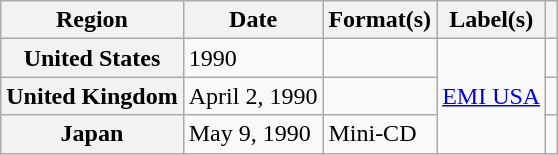<table class="wikitable plainrowheaders">
<tr>
<th scope="col">Region</th>
<th scope="col">Date</th>
<th scope="col">Format(s)</th>
<th scope="col">Label(s)</th>
<th scope="col"></th>
</tr>
<tr>
<th scope="row">United States</th>
<td>1990</td>
<td></td>
<td rowspan="3"><a href='#'>EMI USA</a></td>
<td></td>
</tr>
<tr>
<th scope="row">United Kingdom</th>
<td>April 2, 1990</td>
<td></td>
<td></td>
</tr>
<tr>
<th scope="row">Japan</th>
<td>May 9, 1990</td>
<td>Mini-CD</td>
<td></td>
</tr>
</table>
